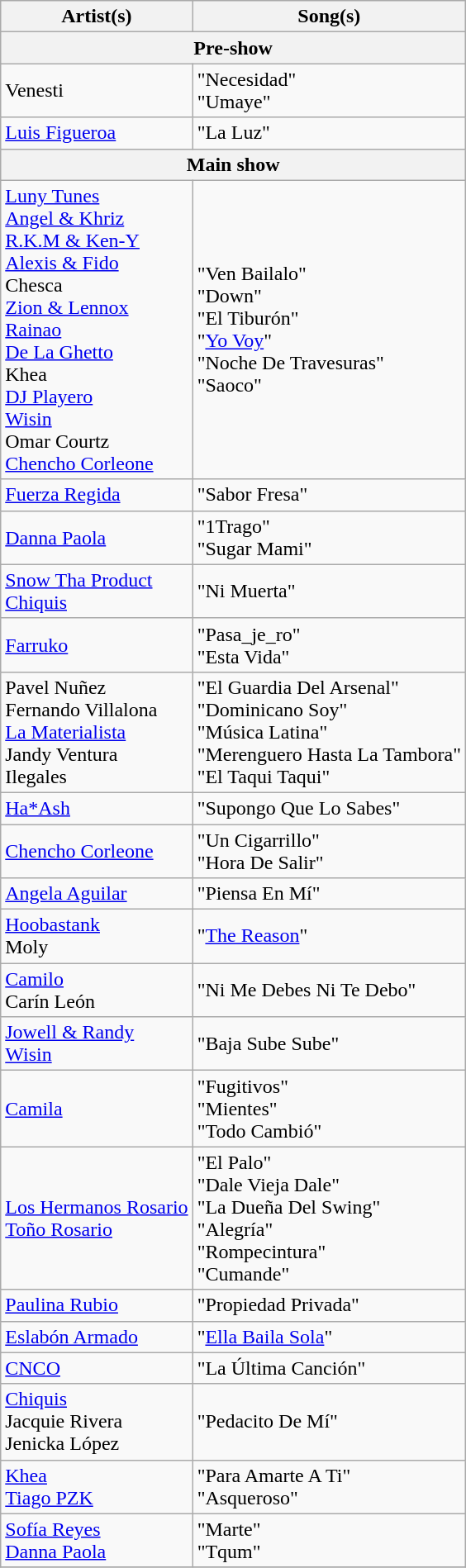<table class="wikitable plainrowheaders">
<tr>
<th scope="col">Artist(s)</th>
<th scope="col">Song(s)</th>
</tr>
<tr>
<th scope="col" colspan="2">Pre-show</th>
</tr>
<tr>
<td scope="row">Venesti</td>
<td>"Necesidad"<br>"Umaye"</td>
</tr>
<tr>
<td scope="row"><a href='#'>Luis Figueroa</a></td>
<td>"La Luz"</td>
</tr>
<tr>
<th scope="col" colspan="2">Main show</th>
</tr>
<tr>
<td scope="row"><a href='#'>Luny Tunes</a><br><a href='#'>Angel & Khriz</a><br><a href='#'>R.K.M & Ken-Y</a><br><a href='#'>Alexis & Fido</a><br>Chesca<br><a href='#'>Zion & Lennox</a><br><a href='#'>Rainao</a><br><a href='#'>De La Ghetto</a><br>Khea<br><a href='#'>DJ Playero</a><br><a href='#'>Wisin</a><br>Omar Courtz<br><a href='#'>Chencho Corleone</a></td>
<td>"Ven Bailalo"<br>"Down"<br>"El Tiburón"<br>"<a href='#'>Yo Voy</a>"<br>"Noche De Travesuras"<br>"Saoco"</td>
</tr>
<tr>
<td scope="row"><a href='#'>Fuerza Regida</a></td>
<td>"Sabor Fresa"</td>
</tr>
<tr>
<td scope="row"><a href='#'>Danna Paola</a></td>
<td>"1Trago"<br>"Sugar Mami"</td>
</tr>
<tr>
<td scope="row"><a href='#'>Snow Tha Product</a><br><a href='#'>Chiquis</a></td>
<td>"Ni Muerta"</td>
</tr>
<tr>
<td scope="row"><a href='#'>Farruko</a></td>
<td>"Pasa_je_ro"<br>"Esta Vida"</td>
</tr>
<tr>
<td scope="row">Pavel Nuñez<br>Fernando Villalona<br><a href='#'>La Materialista</a><br>Jandy Ventura<br>Ilegales</td>
<td>"El Guardia Del Arsenal"<br>"Dominicano Soy"<br>"Música Latina"<br>"Merenguero Hasta La Tambora"<br>"El Taqui Taqui"</td>
</tr>
<tr>
<td scope="row"><a href='#'>Ha*Ash</a></td>
<td>"Supongo Que Lo Sabes"</td>
</tr>
<tr>
<td scope="row"><a href='#'>Chencho Corleone</a></td>
<td>"Un Cigarrillo"<br>"Hora De Salir"</td>
</tr>
<tr>
<td scope="row"><a href='#'>Angela Aguilar</a></td>
<td>"Piensa En Mí"</td>
</tr>
<tr>
<td scope="row"><a href='#'>Hoobastank</a><br>Moly</td>
<td>"<a href='#'>The Reason</a>"</td>
</tr>
<tr>
<td scope="row"><a href='#'>Camilo</a><br>Carín León</td>
<td>"Ni Me Debes Ni Te Debo"</td>
</tr>
<tr>
<td scope="row"><a href='#'>Jowell & Randy</a><br><a href='#'>Wisin</a></td>
<td>"Baja Sube Sube"</td>
</tr>
<tr>
<td scope="row"><a href='#'>Camila</a></td>
<td>"Fugitivos"<br>"Mientes"<br>"Todo Cambió"</td>
</tr>
<tr>
<td scope="row"><a href='#'>Los Hermanos Rosario</a><br><a href='#'>Toño Rosario</a></td>
<td>"El Palo"<br>"Dale Vieja Dale"<br>"La Dueña Del Swing"<br>"Alegría"<br>"Rompecintura"<br>"Cumande"</td>
</tr>
<tr>
<td scope="row"><a href='#'>Paulina Rubio</a></td>
<td>"Propiedad Privada"</td>
</tr>
<tr>
<td scope="row"><a href='#'>Eslabón Armado</a></td>
<td>"<a href='#'>Ella Baila Sola</a>"</td>
</tr>
<tr>
<td scope="row"><a href='#'>CNCO</a></td>
<td>"La Última Canción"</td>
</tr>
<tr>
<td scope="row"><a href='#'>Chiquis</a><br>Jacquie Rivera<br>Jenicka López</td>
<td>"Pedacito De Mí"</td>
</tr>
<tr>
<td scope="row"><a href='#'>Khea</a><br><a href='#'>Tiago PZK</a></td>
<td>"Para Amarte A Ti"<br>"Asqueroso"</td>
</tr>
<tr>
<td scope="row"><a href='#'>Sofía Reyes</a><br><a href='#'>Danna Paola</a></td>
<td>"Marte"<br>"Tqum"</td>
</tr>
<tr>
</tr>
</table>
